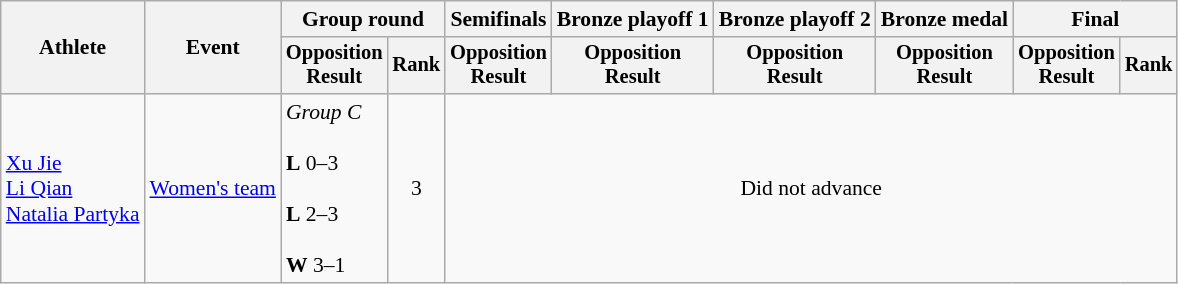<table class="wikitable" style="font-size:90%;">
<tr>
<th rowspan="2">Athlete</th>
<th rowspan="2">Event</th>
<th colspan="2">Group round</th>
<th>Semifinals</th>
<th>Bronze playoff 1</th>
<th>Bronze playoff 2</th>
<th>Bronze medal</th>
<th colspan=2>Final</th>
</tr>
<tr style="font-size:95%">
<th>Opposition<br>Result</th>
<th>Rank</th>
<th>Opposition<br>Result</th>
<th>Opposition<br>Result</th>
<th>Opposition<br>Result</th>
<th>Opposition<br>Result</th>
<th>Opposition<br>Result</th>
<th>Rank</th>
</tr>
<tr align=center>
<td align=left><a href='#'>Xu Jie</a><br><a href='#'>Li Qian</a><br><a href='#'>Natalia Partyka</a></td>
<td align=left><a href='#'>Women's team</a></td>
<td align=left><em>Group C</em><br><br><strong>L</strong> 0–3<br><br><strong>L</strong> 2–3<br><br><strong>W</strong> 3–1</td>
<td>3</td>
<td colspan=6>Did not advance</td>
</tr>
</table>
